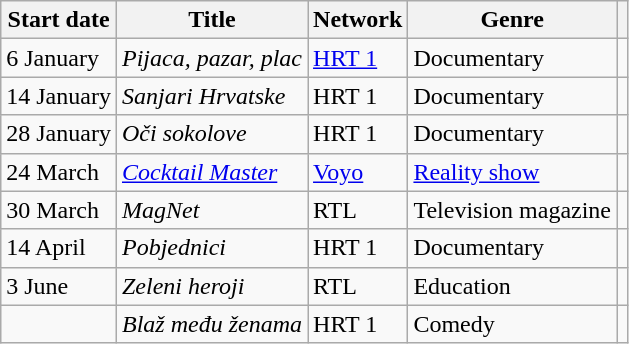<table class="wikitable sortable">
<tr>
<th>Start date</th>
<th>Title</th>
<th>Network</th>
<th>Genre</th>
<th></th>
</tr>
<tr>
<td>6 January</td>
<td><em>Pijaca, pazar, plac</em></td>
<td><a href='#'>HRT 1</a></td>
<td>Documentary</td>
<td></td>
</tr>
<tr>
<td>14 January</td>
<td><em>Sanjari Hrvatske</em></td>
<td>HRT 1</td>
<td>Documentary</td>
<td></td>
</tr>
<tr>
<td>28 January</td>
<td><em>Oči sokolove</em></td>
<td>HRT 1</td>
<td>Documentary</td>
<td></td>
</tr>
<tr>
<td>24 March</td>
<td><em><a href='#'>Cocktail Master</a></em></td>
<td><a href='#'>Voyo</a></td>
<td><a href='#'>Reality show</a></td>
<td></td>
</tr>
<tr>
<td>30 March</td>
<td><em>MagNet</em></td>
<td>RTL</td>
<td>Television magazine</td>
<td></td>
</tr>
<tr>
<td>14 April</td>
<td><em>Pobjednici</em></td>
<td>HRT 1</td>
<td>Documentary</td>
<td></td>
</tr>
<tr>
<td>3 June</td>
<td><em>Zeleni heroji</em></td>
<td>RTL</td>
<td>Education</td>
<td></td>
</tr>
<tr>
<td></td>
<td><em>Blaž među ženama</em></td>
<td>HRT 1</td>
<td>Comedy</td>
<td></td>
</tr>
</table>
